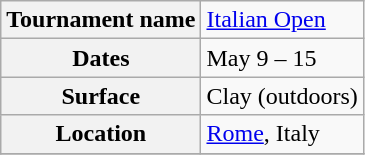<table class="wikitable">
<tr>
<th>Tournament name</th>
<td><a href='#'>Italian Open</a></td>
</tr>
<tr>
<th>Dates</th>
<td>May 9 – 15</td>
</tr>
<tr>
<th>Surface</th>
<td>Clay (outdoors)</td>
</tr>
<tr>
<th>Location</th>
<td><a href='#'>Rome</a>, Italy</td>
</tr>
<tr>
</tr>
</table>
